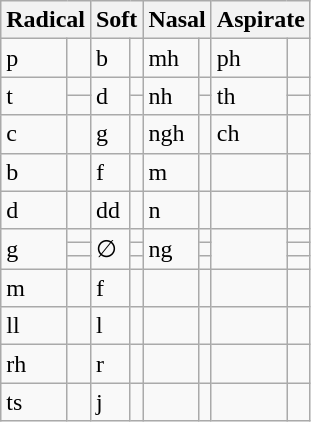<table class="wikitable">
<tr>
<th colspan=2>Radical<br></th>
<th colspan=2>Soft<br></th>
<th colspan=2>Nasal<br></th>
<th colspan=2>Aspirate<br></th>
</tr>
<tr>
<td>p </td>
<td> </td>
<td>b </td>
<td> </td>
<td>mh </td>
<td> </td>
<td>ph </td>
<td> </td>
</tr>
<tr>
<td rowspan=2>t </td>
<td> </td>
<td rowspan=2>d </td>
<td> </td>
<td rowspan=2>nh </td>
<td> </td>
<td rowspan=2>th </td>
<td> </td>
</tr>
<tr>
<td> </td>
<td> </td>
<td> </td>
<td> </td>
</tr>
<tr>
<td>c </td>
<td> </td>
<td>g </td>
<td> </td>
<td>ngh </td>
<td> </td>
<td>ch </td>
<td> </td>
</tr>
<tr>
<td>b </td>
<td> </td>
<td>f </td>
<td> </td>
<td>m </td>
<td> </td>
<td></td>
<td></td>
</tr>
<tr>
<td>d </td>
<td> </td>
<td>dd </td>
<td> </td>
<td>n </td>
<td> </td>
<td></td>
<td></td>
</tr>
<tr>
<td rowspan=3>g </td>
<td> </td>
<td rowspan=3>∅</td>
<td> </td>
<td rowspan=3>ng </td>
<td> </td>
<td rowspan=3></td>
<td></td>
</tr>
<tr>
<td> </td>
<td> </td>
<td> </td>
<td></td>
</tr>
<tr>
<td> </td>
<td> </td>
<td> </td>
<td></td>
</tr>
<tr>
<td>m </td>
<td> </td>
<td>f </td>
<td> </td>
<td></td>
<td></td>
<td></td>
<td></td>
</tr>
<tr>
<td>ll </td>
<td> </td>
<td>l </td>
<td> </td>
<td></td>
<td></td>
<td></td>
<td></td>
</tr>
<tr>
<td>rh </td>
<td> </td>
<td>r </td>
<td> </td>
<td></td>
<td></td>
<td></td>
<td></td>
</tr>
<tr>
<td>ts </td>
<td> </td>
<td>j </td>
<td> </td>
<td></td>
<td></td>
<td></td>
<td></td>
</tr>
</table>
